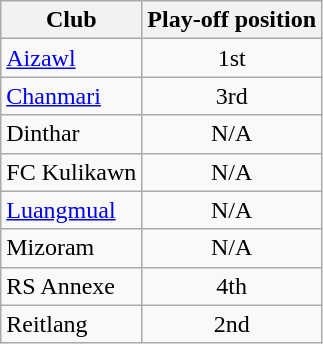<table class="wikitable" style="text-align:center;">
<tr>
<th>Club</th>
<th>Play-off position</th>
</tr>
<tr>
<td style="text-align:left;"><a href='#'>Aizawl</a></td>
<td>1st</td>
</tr>
<tr>
<td style="text-align:left;"><a href='#'>Chanmari</a></td>
<td>3rd</td>
</tr>
<tr>
<td style="text-align:left;">Dinthar</td>
<td>N/A</td>
</tr>
<tr>
<td style="text-align:left;">FC Kulikawn</td>
<td>N/A</td>
</tr>
<tr>
<td style="text-align:left;"><a href='#'>Luangmual</a></td>
<td>N/A</td>
</tr>
<tr>
<td style="text-align:left;">Mizoram</td>
<td>N/A</td>
</tr>
<tr>
<td style="text-align:left;">RS Annexe</td>
<td>4th</td>
</tr>
<tr>
<td style="text-align:left;">Reitlang</td>
<td>2nd</td>
</tr>
</table>
